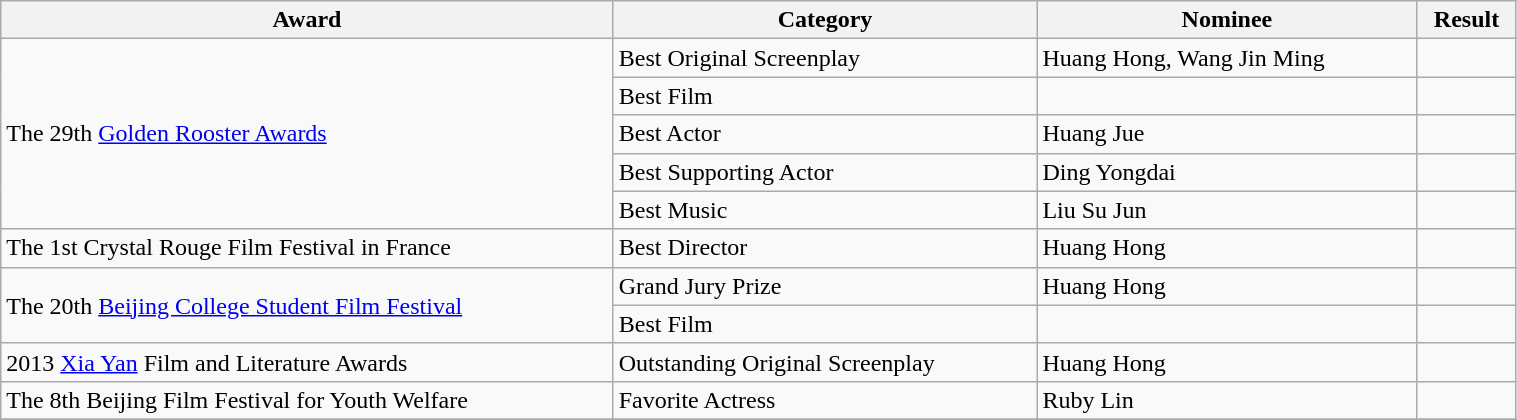<table class="wikitable" width="80%">
<tr>
<th>Award</th>
<th>Category</th>
<th>Nominee</th>
<th>Result</th>
</tr>
<tr>
<td rowspan="5">The 29th <a href='#'>Golden Rooster Awards</a></td>
<td>Best Original Screenplay</td>
<td>Huang Hong, Wang Jin Ming</td>
<td></td>
</tr>
<tr>
<td>Best Film</td>
<td></td>
<td></td>
</tr>
<tr>
<td>Best Actor</td>
<td>Huang Jue</td>
<td></td>
</tr>
<tr>
<td>Best Supporting Actor</td>
<td>Ding Yongdai</td>
<td></td>
</tr>
<tr>
<td>Best Music</td>
<td>Liu Su Jun</td>
<td></td>
</tr>
<tr>
<td>The 1st Crystal Rouge Film Festival in France</td>
<td>Best Director</td>
<td>Huang Hong</td>
<td></td>
</tr>
<tr>
<td rowspan="2">The 20th <a href='#'>Beijing College Student Film Festival</a></td>
<td>Grand Jury Prize</td>
<td>Huang Hong</td>
<td></td>
</tr>
<tr>
<td>Best Film</td>
<td></td>
<td></td>
</tr>
<tr>
<td>2013 <a href='#'>Xia Yan</a> Film and Literature Awards </td>
<td>Outstanding Original Screenplay</td>
<td>Huang Hong</td>
<td></td>
</tr>
<tr>
<td>The 8th Beijing Film Festival for Youth Welfare</td>
<td>Favorite Actress</td>
<td>Ruby Lin</td>
<td></td>
</tr>
<tr>
</tr>
</table>
